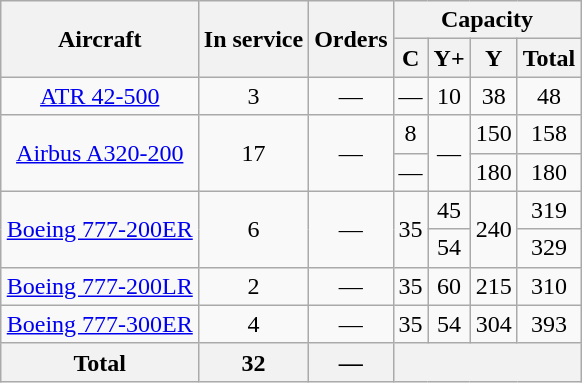<table class="wikitable" style="border-collapse:collapse;text-align:center; margin: 1em auto;">
<tr>
<th rowspan="2">Aircraft</th>
<th rowspan="2">In service</th>
<th rowspan="2">Orders</th>
<th colspan="4">Capacity</th>
</tr>
<tr>
<th><abbr>C</abbr></th>
<th><abbr>Y+</abbr></th>
<th><abbr>Y</abbr></th>
<th>Total</th>
</tr>
<tr>
<td><a href='#'>ATR 42-500</a></td>
<td>3</td>
<td>—</td>
<td>—</td>
<td>10</td>
<td>38</td>
<td>48</td>
</tr>
<tr>
<td rowspan="2"><a href='#'>Airbus A320-200</a></td>
<td rowspan="2">17</td>
<td rowspan="2">—</td>
<td>8</td>
<td rowspan="2">—</td>
<td>150</td>
<td>158</td>
</tr>
<tr>
<td>—</td>
<td>180</td>
<td>180</td>
</tr>
<tr>
<td rowspan="2"><a href='#'>Boeing 777-200ER</a></td>
<td rowspan="2">6</td>
<td rowspan="2">—</td>
<td rowspan="2">35</td>
<td>45</td>
<td rowspan="2">240</td>
<td>319</td>
</tr>
<tr>
<td>54</td>
<td>329</td>
</tr>
<tr>
<td><a href='#'>Boeing 777-200LR</a></td>
<td>2</td>
<td>—</td>
<td>35</td>
<td>60</td>
<td>215</td>
<td>310</td>
</tr>
<tr>
<td><a href='#'>Boeing 777-300ER</a></td>
<td>4</td>
<td>—</td>
<td>35</td>
<td>54</td>
<td>304</td>
<td>393</td>
</tr>
<tr>
<th>Total</th>
<th>32</th>
<th>—</th>
<th colspan="4"></th>
</tr>
</table>
